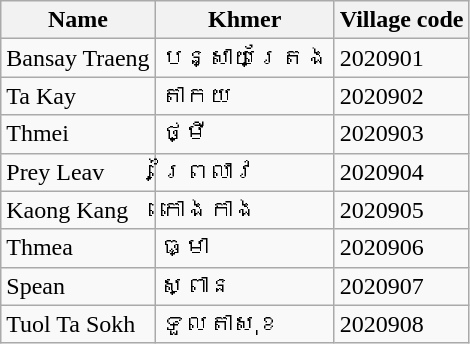<table class="wikitable sortable">
<tr>
<th>Name</th>
<th>Khmer</th>
<th>Village code</th>
</tr>
<tr>
<td>Bansay Traeng</td>
<td>បន្សាយត្រែង</td>
<td>2020901</td>
</tr>
<tr>
<td>Ta Kay</td>
<td>តាកយ</td>
<td>2020902</td>
</tr>
<tr>
<td>Thmei</td>
<td>ថ្មី</td>
<td>2020903</td>
</tr>
<tr>
<td>Prey Leav</td>
<td>ព្រៃលាវ</td>
<td>2020904</td>
</tr>
<tr>
<td>Kaong Kang</td>
<td>កោងកាង</td>
<td>2020905</td>
</tr>
<tr>
<td>Thmea</td>
<td>ធ្មា</td>
<td>2020906</td>
</tr>
<tr>
<td>Spean</td>
<td>ស្ពាន</td>
<td>2020907</td>
</tr>
<tr>
<td>Tuol Ta Sokh</td>
<td>ទួលតាសុខ</td>
<td>2020908</td>
</tr>
</table>
